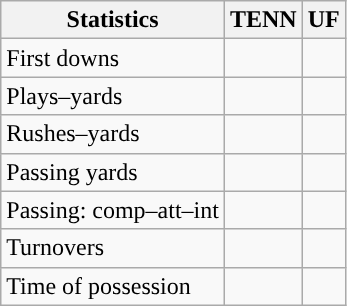<table class="wikitable" style="float:left">
<tr>
<th>Statistics</th>
<th>TENN</th>
<th>UF</th>
</tr>
<tr>
<td>First downs</td>
<td></td>
<td></td>
</tr>
<tr>
<td>Plays–yards</td>
<td></td>
<td></td>
</tr>
<tr>
<td>Rushes–yards</td>
<td></td>
<td></td>
</tr>
<tr>
<td>Passing yards</td>
<td></td>
<td></td>
</tr>
<tr>
<td>Passing: comp–att–int</td>
<td></td>
<td></td>
</tr>
<tr>
<td>Turnovers</td>
<td></td>
<td></td>
</tr>
<tr>
<td>Time of possession</td>
<td></td>
<td></td>
</tr>
</table>
